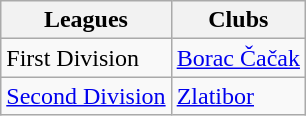<table class="wikitable">
<tr>
<th>Leagues</th>
<th>Clubs</th>
</tr>
<tr>
<td>First Division</td>
<td> <a href='#'>Borac Čačak</a></td>
</tr>
<tr>
<td><a href='#'>Second Division</a></td>
<td><em></em> <a href='#'>Zlatibor</a></td>
</tr>
</table>
